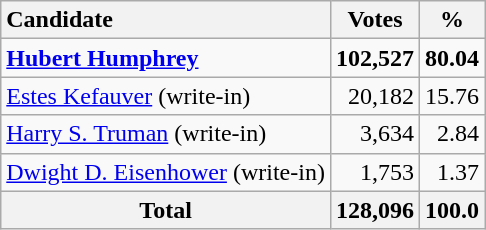<table class="wikitable sortable" style="text-align:right;">
<tr>
<th style="text-align:left;">Candidate</th>
<th>Votes</th>
<th>%</th>
</tr>
<tr>
<td style="text-align:left;" data-sort-name="Humphrey, Hubert H."><strong><a href='#'>Hubert Humphrey</a></strong></td>
<td><strong>102,527</strong></td>
<td><strong>80.04</strong></td>
</tr>
<tr>
<td style="text-align:left;" data-sort-name="Kefauver, Estes"><a href='#'>Estes Kefauver</a> (write-in)</td>
<td>20,182</td>
<td>15.76</td>
</tr>
<tr>
<td style="text-align:left;" data-sort-name="Truman, Harry S."><a href='#'>Harry S. Truman</a> (write-in)</td>
<td>3,634</td>
<td>2.84</td>
</tr>
<tr>
<td style="text-align:left;" data-sort-name="Eisenhower, Dwight D."><a href='#'>Dwight D. Eisenhower</a> (write-in)</td>
<td>1,753</td>
<td>1.37</td>
</tr>
<tr>
<th>Total</th>
<th>128,096</th>
<th>100.0</th>
</tr>
</table>
